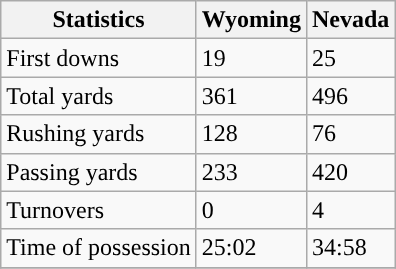<table class="wikitable">
<tr>
<th>Statistics</th>
<th>Wyoming</th>
<th>Nevada</th>
</tr>
<tr>
<td>First downs</td>
<td>19</td>
<td>25</td>
</tr>
<tr>
<td>Total yards</td>
<td>361</td>
<td>496</td>
</tr>
<tr>
<td>Rushing yards</td>
<td>128</td>
<td>76</td>
</tr>
<tr>
<td>Passing yards</td>
<td>233</td>
<td>420</td>
</tr>
<tr>
<td>Turnovers</td>
<td>0</td>
<td>4</td>
</tr>
<tr>
<td>Time of possession</td>
<td>25:02</td>
<td>34:58</td>
</tr>
<tr>
</tr>
</table>
